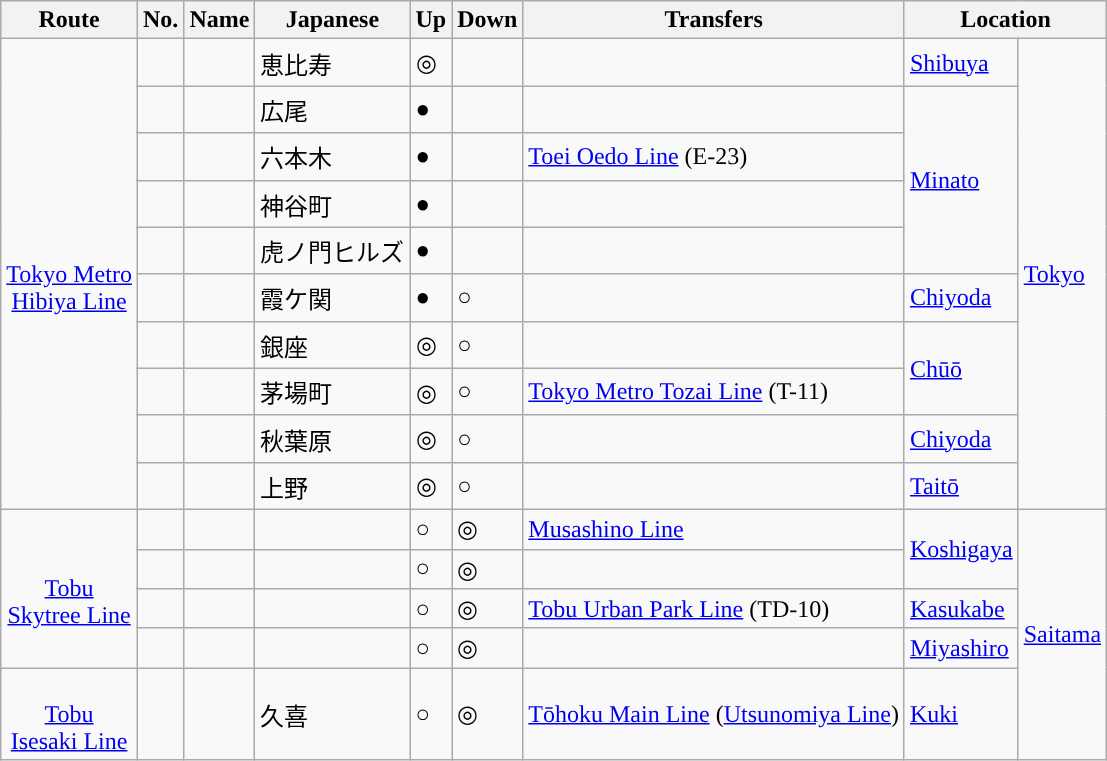<table class="wikitable">
<tr>
<th>Route</th>
<th>No.</th>
<th>Name</th>
<th>Japanese</th>
<th>Up</th>
<th>Down</th>
<th>Transfers</th>
<th colspan="2">Location</th>
</tr>
<tr>
<td rowspan="10" style="text-align:center;"><br><a href='#'>Tokyo Metro<br>Hibiya Line</a></td>
<td></td>
<td></td>
<td>恵比寿</td>
<td>◎</td>
<td></td>
<td></td>
<td><a href='#'>Shibuya</a></td>
<td rowspan="10"><a href='#'>Tokyo</a></td>
</tr>
<tr>
<td></td>
<td></td>
<td>広尾</td>
<td>●</td>
<td></td>
<td></td>
<td rowspan="4"><a href='#'>Minato</a></td>
</tr>
<tr>
<td></td>
<td></td>
<td>六本木</td>
<td>●</td>
<td></td>
<td> <a href='#'>Toei Oedo Line</a> (E-23)</td>
</tr>
<tr>
<td></td>
<td></td>
<td>神谷町</td>
<td>●</td>
<td></td>
<td> </td>
</tr>
<tr>
<td></td>
<td></td>
<td>虎ノ門ヒルズ</td>
<td>●</td>
<td></td>
<td></td>
</tr>
<tr>
<td></td>
<td></td>
<td>霞ケ関</td>
<td>●</td>
<td>○</td>
<td></td>
<td><a href='#'>Chiyoda</a></td>
</tr>
<tr>
<td></td>
<td></td>
<td>銀座</td>
<td>◎</td>
<td>○</td>
<td></td>
<td rowspan="2"><a href='#'>Chūō</a></td>
</tr>
<tr>
<td></td>
<td></td>
<td>茅場町</td>
<td>◎</td>
<td>○</td>
<td> <a href='#'>Tokyo Metro Tozai Line</a> (T-11)</td>
</tr>
<tr>
<td></td>
<td></td>
<td>秋葉原</td>
<td>◎</td>
<td>○</td>
<td></td>
<td><a href='#'>Chiyoda</a></td>
</tr>
<tr>
<td></td>
<td></td>
<td>上野</td>
<td>◎</td>
<td>○</td>
<td></td>
<td><a href='#'>Taitō</a></td>
</tr>
<tr>
<td rowspan="4" style="text-align:center;"><br><a href='#'>Tobu<br>Skytree Line</a></td>
<td></td>
<td></td>
<td></td>
<td>○</td>
<td>◎</td>
<td> <a href='#'>Musashino Line</a></td>
<td rowspan="2"><a href='#'>Koshigaya</a></td>
<td rowspan="5"><a href='#'>Saitama</a></td>
</tr>
<tr>
<td></td>
<td></td>
<td></td>
<td>○</td>
<td>◎</td>
<td> </td>
</tr>
<tr>
<td></td>
<td></td>
<td></td>
<td>○</td>
<td>◎</td>
<td> <a href='#'>Tobu Urban Park Line</a> (TD-10)</td>
<td><a href='#'>Kasukabe</a></td>
</tr>
<tr>
<td></td>
<td></td>
<td></td>
<td>○</td>
<td>◎</td>
<td></td>
<td><a href='#'>Miyashiro</a></td>
</tr>
<tr>
<td style="text-align:center;"><br><a href='#'>Tobu<br>Isesaki Line</a></td>
<td></td>
<td></td>
<td>久喜</td>
<td>○</td>
<td>◎</td>
<td> <a href='#'>Tōhoku Main Line</a> (<a href='#'>Utsunomiya Line</a>)</td>
<td><a href='#'>Kuki</a></td>
</tr>
</table>
